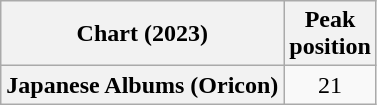<table class="wikitable plainrowheaders" style="text-align:center">
<tr>
<th scope="col">Chart (2023)</th>
<th scope="col">Peak<br>position</th>
</tr>
<tr>
<th scope="row">Japanese Albums (Oricon)</th>
<td>21</td>
</tr>
</table>
